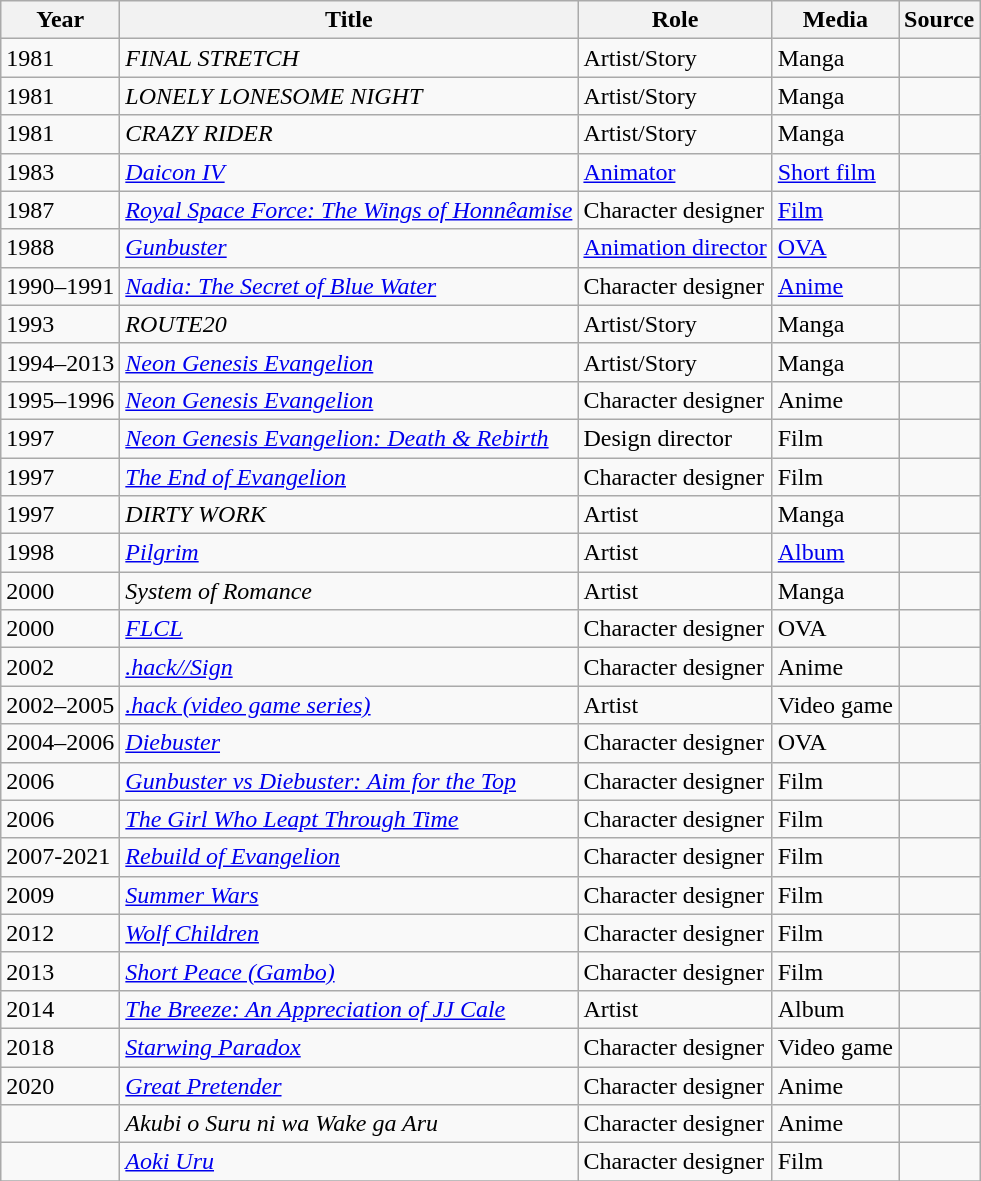<table class="wikitable sortable plainrowheaders">
<tr>
<th>Year</th>
<th>Title</th>
<th>Role</th>
<th>Media</th>
<th class="unsortable">Source</th>
</tr>
<tr>
<td>1981</td>
<td><em>FINAL STRETCH</em></td>
<td>Artist/Story</td>
<td>Manga</td>
<td></td>
</tr>
<tr>
<td>1981</td>
<td><em>LONELY LONESOME NIGHT</em></td>
<td>Artist/Story</td>
<td>Manga</td>
<td></td>
</tr>
<tr>
<td>1981</td>
<td><em>CRAZY RIDER</em></td>
<td>Artist/Story</td>
<td>Manga</td>
<td></td>
</tr>
<tr>
<td>1983</td>
<td><em><a href='#'>Daicon IV</a></em></td>
<td><a href='#'>Animator</a></td>
<td><a href='#'>Short film</a></td>
<td></td>
</tr>
<tr>
<td>1987</td>
<td><em><a href='#'>Royal Space Force: The Wings of Honnêamise</a></em></td>
<td>Character designer</td>
<td><a href='#'>Film</a></td>
<td></td>
</tr>
<tr>
<td>1988</td>
<td><em><a href='#'>Gunbuster</a></em></td>
<td><a href='#'>Animation director</a></td>
<td><a href='#'>OVA</a></td>
<td></td>
</tr>
<tr>
<td>1990–1991</td>
<td><em><a href='#'>Nadia: The Secret of Blue Water</a></em></td>
<td>Character designer</td>
<td><a href='#'>Anime</a></td>
<td></td>
</tr>
<tr>
<td>1993</td>
<td><em>ROUTE20</em></td>
<td>Artist/Story</td>
<td>Manga</td>
<td></td>
</tr>
<tr>
<td>1994–2013</td>
<td><em><a href='#'>Neon Genesis Evangelion</a></em></td>
<td>Artist/Story</td>
<td>Manga</td>
<td></td>
</tr>
<tr>
<td>1995–1996</td>
<td><em><a href='#'>Neon Genesis Evangelion</a></em></td>
<td>Character designer</td>
<td>Anime</td>
<td></td>
</tr>
<tr>
<td>1997</td>
<td><em><a href='#'>Neon Genesis Evangelion: Death & Rebirth</a></em></td>
<td>Design director</td>
<td>Film</td>
<td></td>
</tr>
<tr>
<td>1997</td>
<td><em><a href='#'>The End of Evangelion</a></em></td>
<td>Character designer</td>
<td>Film</td>
<td></td>
</tr>
<tr>
<td>1997</td>
<td><em>DIRTY WORK</em></td>
<td>Artist</td>
<td>Manga</td>
<td></td>
</tr>
<tr>
<td>1998</td>
<td><em><a href='#'>Pilgrim</a></em></td>
<td>Artist</td>
<td><a href='#'>Album</a></td>
<td></td>
</tr>
<tr>
<td>2000</td>
<td><em>System of Romance</em></td>
<td>Artist</td>
<td>Manga</td>
<td></td>
</tr>
<tr>
<td>2000</td>
<td><em><a href='#'>FLCL</a></em></td>
<td>Character designer</td>
<td>OVA</td>
<td></td>
</tr>
<tr>
<td>2002</td>
<td><em><a href='#'>.hack//Sign</a></em></td>
<td>Character designer</td>
<td>Anime</td>
<td></td>
</tr>
<tr>
<td>2002–2005</td>
<td><em><a href='#'>.hack (video game series)</a></em></td>
<td>Artist</td>
<td>Video game</td>
<td></td>
</tr>
<tr>
<td>2004–2006</td>
<td><em><a href='#'>Diebuster</a></em></td>
<td>Character designer</td>
<td>OVA</td>
<td></td>
</tr>
<tr>
<td>2006</td>
<td><em><a href='#'>Gunbuster vs Diebuster: Aim for the Top</a></em></td>
<td>Character designer</td>
<td>Film</td>
<td></td>
</tr>
<tr>
<td>2006</td>
<td><em><a href='#'>The Girl Who Leapt Through Time</a></em></td>
<td>Character designer</td>
<td>Film</td>
<td></td>
</tr>
<tr>
<td>2007-2021</td>
<td><em><a href='#'>Rebuild of Evangelion</a></em></td>
<td>Character designer</td>
<td>Film</td>
<td></td>
</tr>
<tr>
<td>2009</td>
<td><em><a href='#'>Summer Wars</a></em></td>
<td>Character designer</td>
<td>Film</td>
<td></td>
</tr>
<tr>
<td>2012</td>
<td><em><a href='#'>Wolf Children</a></em></td>
<td>Character designer</td>
<td>Film</td>
<td></td>
</tr>
<tr>
<td>2013</td>
<td><em><a href='#'>Short Peace (Gambo)</a></em></td>
<td>Character designer</td>
<td>Film</td>
<td></td>
</tr>
<tr>
<td>2014</td>
<td><em><a href='#'>The Breeze: An Appreciation of JJ Cale</a></em></td>
<td>Artist</td>
<td>Album</td>
<td></td>
</tr>
<tr>
<td>2018</td>
<td><em><a href='#'>Starwing Paradox</a></em></td>
<td>Character designer</td>
<td>Video game</td>
<td></td>
</tr>
<tr>
<td>2020</td>
<td><em><a href='#'>Great Pretender</a></em></td>
<td>Character designer</td>
<td>Anime</td>
<td></td>
</tr>
<tr>
<td></td>
<td><em>Akubi o Suru ni wa Wake ga Aru</em></td>
<td>Character designer</td>
<td>Anime</td>
<td></td>
</tr>
<tr>
<td></td>
<td><em><a href='#'>Aoki Uru</a></em></td>
<td>Character designer</td>
<td>Film</td>
<td><br></td>
</tr>
<tr>
</tr>
</table>
